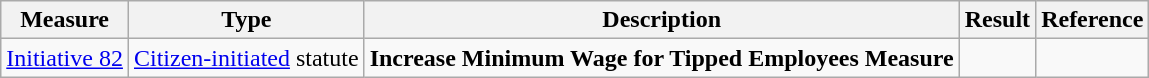<table class="wikitable">
<tr>
<th>Measure</th>
<th>Type</th>
<th>Description</th>
<th>Result</th>
<th>Reference</th>
</tr>
<tr>
<td><a href='#'>Initiative 82</a></td>
<td><a href='#'>Citizen-initiated</a> statute</td>
<td><strong>Increase Minimum Wage for Tipped Employees Measure</strong></td>
<td></td>
<td></td>
</tr>
</table>
